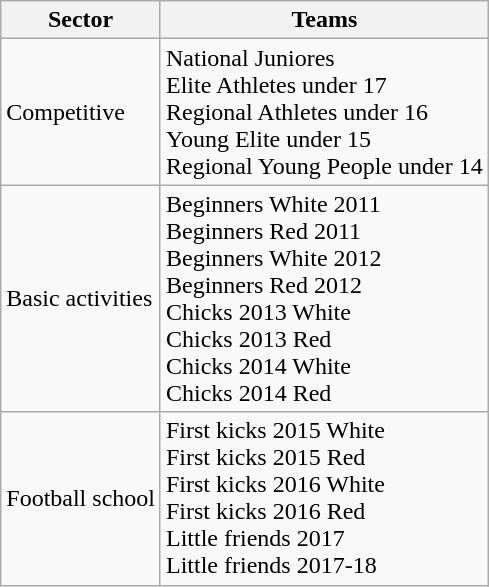<table class="wikitable">
<tr>
<th>Sector</th>
<th>Teams</th>
</tr>
<tr>
<td>Competitive</td>
<td>National Juniores<br>Elite Athletes under 17<br>Regional Athletes under 16<br>Young Elite under 15<br>Regional Young People under 14</td>
</tr>
<tr>
<td>Basic activities</td>
<td>Beginners White 2011<br>Beginners Red 2011<br>Beginners White 2012<br>Beginners Red 2012<br>Chicks 2013 White<br>Chicks 2013 Red<br>Chicks 2014 White<br>Chicks 2014 Red</td>
</tr>
<tr>
<td>Football school</td>
<td>First kicks 2015 White<br>First kicks 2015 Red<br>First kicks 2016 White<br>First kicks 2016 Red<br>Little friends 2017<br>Little friends 2017-18</td>
</tr>
</table>
